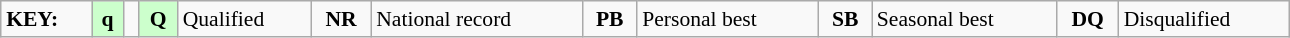<table class="wikitable" style="margin:0.5em auto; font-size:90%;position:relative;" width=68%>
<tr>
<td><strong>KEY:</strong></td>
<td bgcolor=ccffcc align=center><strong>q</strong></td>
<td></td>
<td bgcolor=ccffcc align=center><strong>Q</strong></td>
<td>Qualified</td>
<td align=center><strong>NR</strong></td>
<td>National record</td>
<td align=center><strong>PB</strong></td>
<td>Personal best</td>
<td align=center><strong>SB</strong></td>
<td>Seasonal best</td>
<td align=center><strong>DQ</strong></td>
<td>Disqualified</td>
</tr>
</table>
